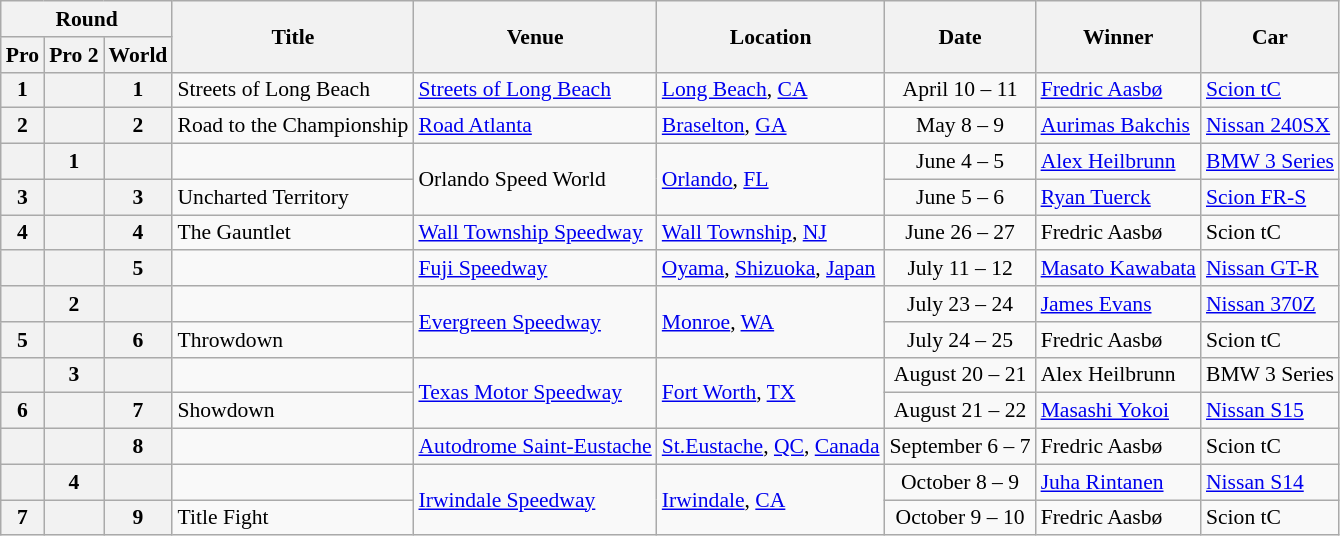<table class="wikitable" style="font-size: 90%;">
<tr>
<th colspan=3>Round</th>
<th rowspan=2>Title</th>
<th rowspan=2>Venue</th>
<th rowspan=2>Location</th>
<th rowspan=2>Date</th>
<th rowspan=2>Winner</th>
<th rowspan=2>Car</th>
</tr>
<tr>
<th>Pro</th>
<th>Pro 2</th>
<th>World</th>
</tr>
<tr>
<th>1</th>
<th></th>
<th>1</th>
<td>Streets of Long Beach</td>
<td><a href='#'>Streets of Long Beach</a></td>
<td><a href='#'>Long Beach</a>, <a href='#'>CA</a></td>
<td align="center">April 10 – 11</td>
<td> <a href='#'>Fredric Aasbø</a></td>
<td><a href='#'>Scion tC</a></td>
</tr>
<tr>
<th>2</th>
<th></th>
<th>2</th>
<td>Road to the Championship</td>
<td><a href='#'>Road Atlanta</a></td>
<td><a href='#'>Braselton</a>, <a href='#'>GA</a></td>
<td align="center">May 8 – 9</td>
<td> <a href='#'>Aurimas Bakchis</a></td>
<td><a href='#'>Nissan 240SX</a></td>
</tr>
<tr>
<th></th>
<th>1</th>
<th></th>
<td></td>
<td rowspan=2>Orlando Speed World</td>
<td rowspan=2><a href='#'>Orlando</a>, <a href='#'>FL</a></td>
<td align="center">June 4 – 5</td>
<td> <a href='#'>Alex Heilbrunn</a></td>
<td><a href='#'>BMW 3 Series</a></td>
</tr>
<tr>
<th>3</th>
<th></th>
<th>3</th>
<td>Uncharted Territory</td>
<td align="center">June 5 – 6</td>
<td> <a href='#'>Ryan Tuerck</a></td>
<td><a href='#'>Scion FR-S</a></td>
</tr>
<tr>
<th>4</th>
<th></th>
<th>4</th>
<td>The Gauntlet</td>
<td><a href='#'>Wall Township Speedway</a></td>
<td><a href='#'>Wall Township</a>, <a href='#'>NJ</a></td>
<td align="center">June 26 – 27</td>
<td> Fredric Aasbø</td>
<td>Scion tC</td>
</tr>
<tr>
<th></th>
<th></th>
<th>5</th>
<td></td>
<td><a href='#'>Fuji Speedway</a></td>
<td><a href='#'>Oyama</a>, <a href='#'>Shizuoka</a>, <a href='#'>Japan</a></td>
<td align="center">July 11 – 12</td>
<td> <a href='#'>Masato Kawabata</a></td>
<td><a href='#'>Nissan GT-R</a></td>
</tr>
<tr>
<th></th>
<th>2</th>
<th></th>
<td></td>
<td rowspan=2><a href='#'>Evergreen Speedway</a></td>
<td rowspan=2><a href='#'>Monroe</a>, <a href='#'>WA</a></td>
<td align="center">July 23 – 24</td>
<td> <a href='#'>James Evans</a></td>
<td><a href='#'>Nissan 370Z</a></td>
</tr>
<tr>
<th>5</th>
<th></th>
<th>6</th>
<td>Throwdown</td>
<td align="center">July 24 – 25</td>
<td> Fredric Aasbø</td>
<td>Scion tC</td>
</tr>
<tr>
<th></th>
<th>3</th>
<th></th>
<td></td>
<td rowspan=2><a href='#'>Texas Motor Speedway</a></td>
<td rowspan=2><a href='#'>Fort Worth</a>, <a href='#'>TX</a></td>
<td align="center">August 20 – 21</td>
<td> Alex Heilbrunn</td>
<td>BMW 3 Series</td>
</tr>
<tr>
<th>6</th>
<th></th>
<th>7</th>
<td>Showdown</td>
<td align="center">August 21 – 22</td>
<td> <a href='#'>Masashi Yokoi</a></td>
<td><a href='#'>Nissan S15</a></td>
</tr>
<tr>
<th></th>
<th></th>
<th>8</th>
<td></td>
<td><a href='#'>Autodrome Saint-Eustache</a></td>
<td><a href='#'>St.Eustache</a>, <a href='#'>QC</a>, <a href='#'>Canada</a></td>
<td align="center">September 6 – 7</td>
<td> Fredric Aasbø</td>
<td>Scion tC</td>
</tr>
<tr>
<th></th>
<th>4</th>
<th></th>
<td></td>
<td rowspan=2><a href='#'>Irwindale Speedway</a></td>
<td rowspan=2><a href='#'>Irwindale</a>, <a href='#'>CA</a></td>
<td align="center">October 8 – 9</td>
<td> <a href='#'>Juha Rintanen</a></td>
<td><a href='#'>Nissan S14</a></td>
</tr>
<tr>
<th>7</th>
<th></th>
<th>9</th>
<td>Title Fight</td>
<td align="center">October 9 – 10</td>
<td> Fredric Aasbø</td>
<td>Scion tC</td>
</tr>
</table>
